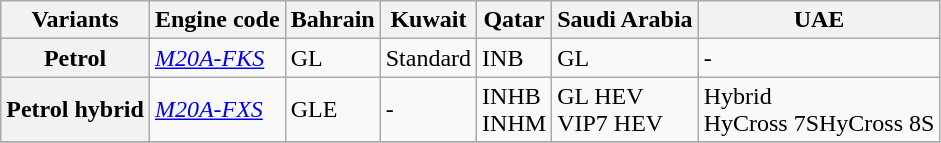<table class="wikitable" style="text-align:left; font-size:100%;">
<tr>
<th>Variants</th>
<th>Engine code</th>
<th>Bahrain</th>
<th>Kuwait</th>
<th>Qatar</th>
<th>Saudi Arabia</th>
<th>UAE</th>
</tr>
<tr>
<th>Petrol</th>
<td><em><a href='#'>M20A-FKS</a></em></td>
<td>GL</td>
<td>Standard</td>
<td>INB</td>
<td>GL</td>
<td>-</td>
</tr>
<tr>
<th>Petrol hybrid</th>
<td><em><a href='#'>M20A-FXS</a></em></td>
<td>GLE</td>
<td>-</td>
<td>INHB<br>INHM</td>
<td>GL HEV<br>VIP7 HEV</td>
<td>Hybrid<br>HyCross 7SHyCross 8S</td>
</tr>
<tr>
</tr>
</table>
